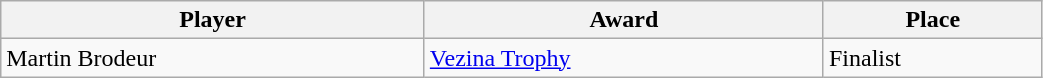<table class="wikitable" style="width:55%;">
<tr>
<th>Player</th>
<th>Award</th>
<th>Place</th>
</tr>
<tr>
<td>Martin Brodeur</td>
<td><a href='#'>Vezina Trophy</a></td>
<td>Finalist</td>
</tr>
</table>
